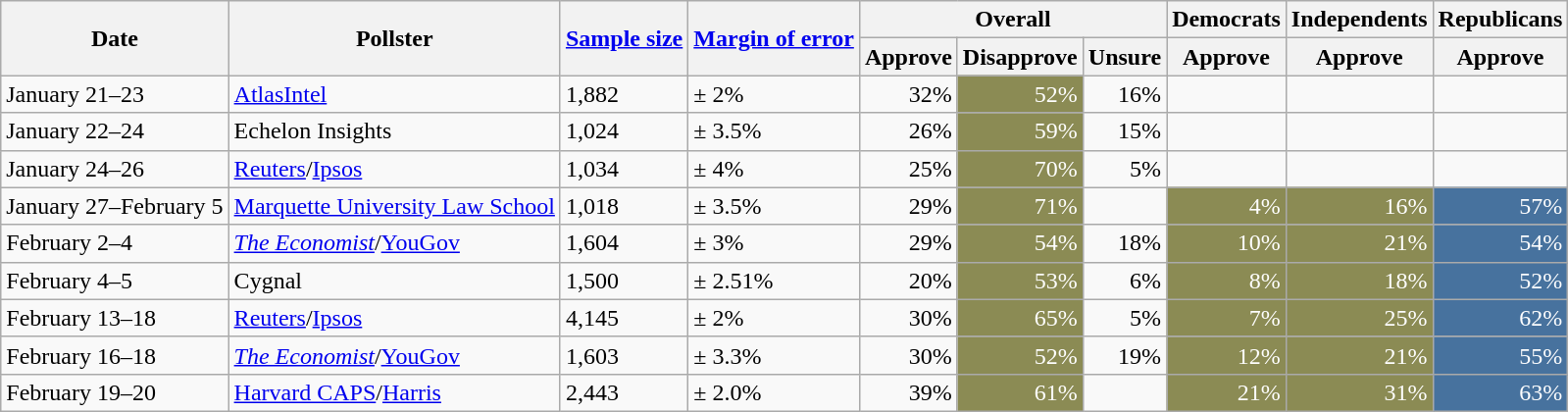<table class="wikitable sortable">
<tr>
<th rowspan="2">Date</th>
<th rowspan="2">Pollster</th>
<th rowspan="2"><a href='#'>Sample size</a></th>
<th rowspan="2"><a href='#'>Margin of error</a></th>
<th colspan="3">Overall</th>
<th>Democrats</th>
<th>Independents</th>
<th>Republicans</th>
</tr>
<tr>
<th>Approve</th>
<th>Disapprove</th>
<th>Unsure</th>
<th>Approve</th>
<th>Approve</th>
<th>Approve</th>
</tr>
<tr>
<td>January 21–23</td>
<td><a href='#'>AtlasIntel</a></td>
<td>1,882 </td>
<td>± 2%</td>
<td align="right">32%</td>
<td align="right" style="background-color: #8B8B54; color: white;">52%</td>
<td align="right">16%</td>
<td></td>
<td></td>
<td></td>
</tr>
<tr>
<td>January 22–24</td>
<td>Echelon Insights</td>
<td>1,024 </td>
<td>± 3.5%</td>
<td align="right">26%</td>
<td align="right" style="background-color: #8B8B54; color: white;">59%</td>
<td align="right">15%</td>
<td></td>
<td></td>
<td></td>
</tr>
<tr>
<td>January 24–26</td>
<td><a href='#'>Reuters</a>/<a href='#'>Ipsos</a></td>
<td>1,034 </td>
<td>± 4%</td>
<td align="right">25%</td>
<td align="right" style="background-color: #8B8B54; color: white;">70%</td>
<td align="right">5%</td>
<td></td>
<td></td>
<td></td>
</tr>
<tr>
<td>January 27–February 5</td>
<td><a href='#'>Marquette University Law School</a></td>
<td>1,018 </td>
<td>± 3.5%</td>
<td align="right">29%</td>
<td align="right" style="background-color: #8B8B54; color: white;">71%</td>
<td></td>
<td align="right" style="background-color: #8B8B54; color: white;">4%</td>
<td align="right" style="background-color: #8B8B54; color: white;">16%</td>
<td align="right" style="background-color: #47729E; color: white;">57%</td>
</tr>
<tr>
<td>February 2–4</td>
<td><em><a href='#'>The Economist</a></em>/<a href='#'>YouGov</a></td>
<td>1,604 </td>
<td>± 3%</td>
<td align="right">29%</td>
<td align="right" style="background-color: #8B8B54; color: white;">54%</td>
<td align="right">18%</td>
<td align="right" style="background-color: #8B8B54; color: white;">10%</td>
<td align="right" style="background-color: #8B8B54; color: white;">21%</td>
<td align="right" style="background-color: #47729E; color: white;">54%</td>
</tr>
<tr>
<td>February 4–5</td>
<td>Cygnal</td>
<td>1,500 </td>
<td>± 2.51%</td>
<td align="right">20%</td>
<td align="right" style="background-color: #8B8B54; color: white;">53%</td>
<td align="right">6%</td>
<td align="right" style="background-color: #8B8B54; color: white;">8%</td>
<td align="right" style="background-color: #8B8B54; color: white;">18%</td>
<td align="right" style="background-color: #47729E; color: white;">52%</td>
</tr>
<tr>
<td>February 13–18</td>
<td><a href='#'>Reuters</a>/<a href='#'>Ipsos</a></td>
<td>4,145 </td>
<td>± 2%</td>
<td align="right">30%</td>
<td align="right" style="background-color: #8B8B54; color: white;">65%</td>
<td align="right">5%</td>
<td align="right" style="background-color: #8B8B54; color: white;">7%</td>
<td align="right" style="background-color: #8B8B54; color: white;">25%</td>
<td align="right" style="background-color: #47729E; color: white;">62%</td>
</tr>
<tr>
<td>February 16–18</td>
<td><em><a href='#'>The Economist</a></em>/<a href='#'>YouGov</a></td>
<td>1,603 </td>
<td>± 3.3%</td>
<td align="right">30%</td>
<td align="right" style="background-color: #8B8B54; color: white;">52%</td>
<td align="right">19%</td>
<td align="right" style="background-color: #8B8B54; color: white;">12%</td>
<td align="right" style="background-color: #8B8B54; color: white;">21%</td>
<td align="right" style="background-color: #47729E; color: white;">55%</td>
</tr>
<tr>
<td>February 19–20</td>
<td><a href='#'>Harvard CAPS</a>/<a href='#'>Harris</a></td>
<td>2,443 </td>
<td>± 2.0%</td>
<td align="right">39%</td>
<td align="right" style="background-color: #8B8B54; color: white;">61%</td>
<td></td>
<td align="right" style="background-color: #8B8B54; color: white;">21%</td>
<td align="right" style="background-color: #8B8B54; color: white;">31%</td>
<td align="right" style="background-color: #47729E; color: white;">63%</td>
</tr>
</table>
